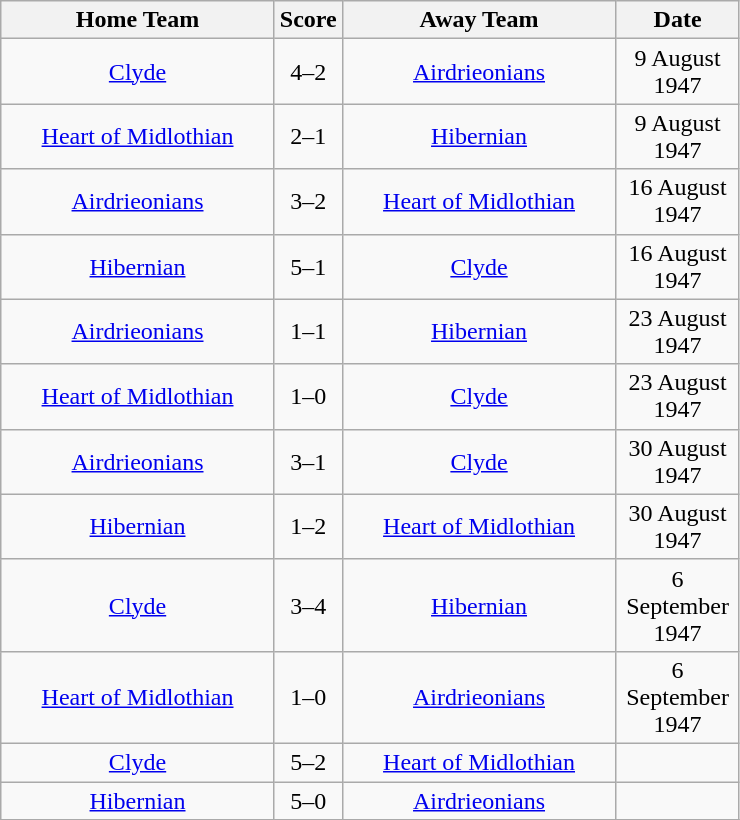<table class="wikitable" style="text-align:center;">
<tr>
<th width=175>Home Team</th>
<th width=20>Score</th>
<th width=175>Away Team</th>
<th width= 75>Date</th>
</tr>
<tr>
<td><a href='#'>Clyde</a></td>
<td>4–2</td>
<td><a href='#'>Airdrieonians</a></td>
<td>9 August 1947</td>
</tr>
<tr>
<td><a href='#'>Heart of Midlothian</a></td>
<td>2–1</td>
<td><a href='#'>Hibernian</a></td>
<td>9 August 1947</td>
</tr>
<tr>
<td><a href='#'>Airdrieonians</a></td>
<td>3–2</td>
<td><a href='#'>Heart of Midlothian</a></td>
<td>16 August 1947</td>
</tr>
<tr>
<td><a href='#'>Hibernian</a></td>
<td>5–1</td>
<td><a href='#'>Clyde</a></td>
<td>16 August 1947</td>
</tr>
<tr>
<td><a href='#'>Airdrieonians</a></td>
<td>1–1</td>
<td><a href='#'>Hibernian</a></td>
<td>23 August 1947</td>
</tr>
<tr>
<td><a href='#'>Heart of Midlothian</a></td>
<td>1–0</td>
<td><a href='#'>Clyde</a></td>
<td>23 August 1947</td>
</tr>
<tr>
<td><a href='#'>Airdrieonians</a></td>
<td>3–1</td>
<td><a href='#'>Clyde</a></td>
<td>30 August 1947</td>
</tr>
<tr>
<td><a href='#'>Hibernian</a></td>
<td>1–2</td>
<td><a href='#'>Heart of Midlothian</a></td>
<td>30 August 1947</td>
</tr>
<tr>
<td><a href='#'>Clyde</a></td>
<td>3–4</td>
<td><a href='#'>Hibernian</a></td>
<td>6 September 1947</td>
</tr>
<tr>
<td><a href='#'>Heart of Midlothian</a></td>
<td>1–0</td>
<td><a href='#'>Airdrieonians</a></td>
<td>6 September 1947</td>
</tr>
<tr>
<td><a href='#'>Clyde</a></td>
<td>5–2</td>
<td><a href='#'>Heart of Midlothian</a></td>
<td></td>
</tr>
<tr>
<td><a href='#'>Hibernian</a></td>
<td>5–0</td>
<td><a href='#'>Airdrieonians</a></td>
<td></td>
</tr>
<tr>
</tr>
</table>
